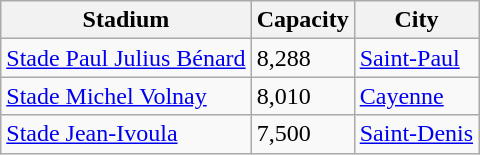<table class="wikitable sortable">
<tr>
<th>Stadium</th>
<th>Capacity</th>
<th>City</th>
</tr>
<tr>
<td><a href='#'>Stade Paul Julius Bénard</a></td>
<td>8,288</td>
<td><a href='#'>Saint-Paul</a></td>
</tr>
<tr>
<td><a href='#'>Stade Michel Volnay</a></td>
<td>8,010</td>
<td><a href='#'>Cayenne</a></td>
</tr>
<tr>
<td><a href='#'>Stade Jean-Ivoula</a></td>
<td>7,500</td>
<td><a href='#'>Saint-Denis</a></td>
</tr>
</table>
